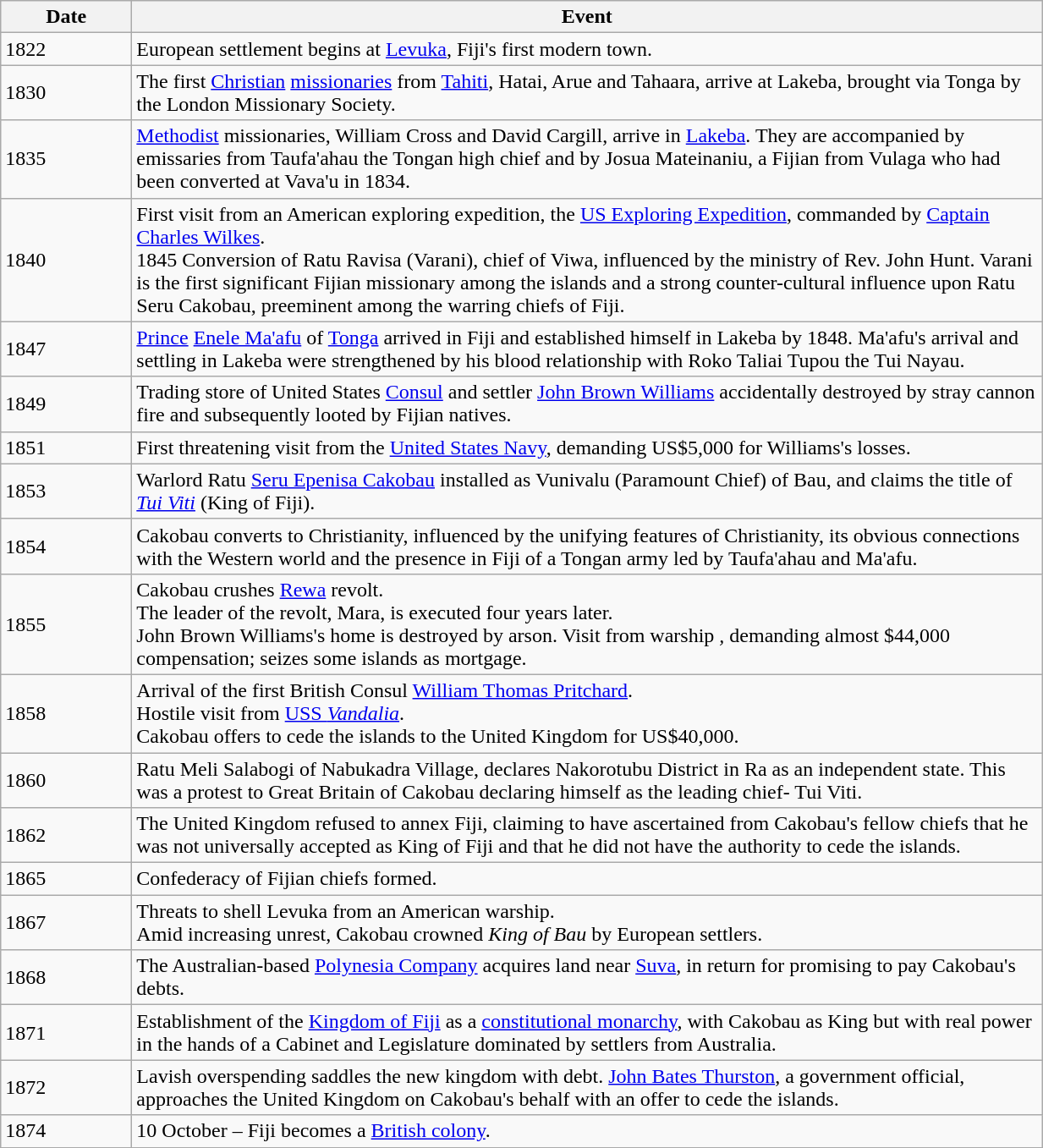<table class="wikitable" style="width: 65%; border:1px solid; padding=2; border-spacing: 0;">
<tr>
<th style="width: 6em;">Date</th>
<th>Event</th>
</tr>
<tr>
<td>1822</td>
<td>European settlement begins at <a href='#'>Levuka</a>, Fiji's first modern town.</td>
</tr>
<tr>
<td>1830</td>
<td>The first <a href='#'>Christian</a> <a href='#'>missionaries</a> from <a href='#'>Tahiti</a>, Hatai, Arue and Tahaara, arrive at Lakeba, brought via Tonga by the London Missionary Society.</td>
</tr>
<tr>
<td>1835</td>
<td><a href='#'>Methodist</a> missionaries, William Cross and David Cargill, arrive in <a href='#'>Lakeba</a>. They are accompanied by emissaries from Taufa'ahau the Tongan high chief and by Josua Mateinaniu, a Fijian from Vulaga who had been converted at Vava'u in 1834.</td>
</tr>
<tr>
<td>1840</td>
<td>First visit from an American exploring expedition, the <a href='#'>US Exploring Expedition</a>, commanded by <a href='#'>Captain</a> <a href='#'>Charles Wilkes</a>.<br>1845 Conversion of Ratu Ravisa (Varani), chief of Viwa, influenced by the ministry of Rev. John Hunt. Varani is the first significant Fijian missionary among the islands and a strong counter-cultural influence upon Ratu Seru Cakobau, preeminent among the warring chiefs of Fiji.</td>
</tr>
<tr>
<td>1847</td>
<td><a href='#'>Prince</a> <a href='#'>Enele Ma'afu</a> of <a href='#'>Tonga</a> arrived in Fiji and established himself in Lakeba by 1848. Ma'afu's arrival and settling in Lakeba were strengthened by his blood relationship with Roko Taliai Tupou the Tui Nayau.</td>
</tr>
<tr>
<td>1849</td>
<td>Trading store of United States <a href='#'>Consul</a> and settler <a href='#'>John Brown Williams</a> accidentally destroyed by stray cannon fire and subsequently looted by Fijian natives.</td>
</tr>
<tr>
<td>1851</td>
<td>First threatening visit from the <a href='#'>United States Navy</a>, demanding US$5,000 for Williams's losses.</td>
</tr>
<tr>
<td>1853</td>
<td>Warlord Ratu <a href='#'>Seru Epenisa Cakobau</a> installed as Vunivalu (Paramount Chief) of Bau, and claims the title of <em><a href='#'>Tui Viti</a></em> (King of Fiji).</td>
</tr>
<tr>
<td>1854</td>
<td>Cakobau converts to Christianity, influenced by the unifying features of Christianity, its obvious connections with the Western world and the presence in Fiji of a Tongan army led by Taufa'ahau and Ma'afu.</td>
</tr>
<tr>
<td>1855</td>
<td>Cakobau crushes <a href='#'>Rewa</a> revolt.<br> The leader of the revolt, Mara, is executed four years later.<br>John Brown Williams's home is destroyed by arson. Visit from warship <em>,</em> demanding almost $44,000 compensation; seizes some islands as mortgage.</td>
</tr>
<tr>
<td>1858</td>
<td>Arrival of the first British Consul <a href='#'>William Thomas Pritchard</a>. <br> Hostile visit from <a href='#'>USS <em>Vandalia</em></a>. <br> Cakobau offers to cede the islands to the United Kingdom for US$40,000.</td>
</tr>
<tr>
<td>1860</td>
<td>Ratu Meli Salabogi of Nabukadra Village, declares Nakorotubu District in Ra as an independent state. This was a protest to Great Britain of Cakobau declaring himself as the leading chief- Tui Viti.</td>
</tr>
<tr>
<td>1862</td>
<td>The United Kingdom refused to annex Fiji, claiming to have ascertained from Cakobau's fellow chiefs that he was not universally accepted as King of Fiji and that he did not have the authority to cede the islands.</td>
</tr>
<tr>
<td>1865</td>
<td>Confederacy of Fijian chiefs formed.</td>
</tr>
<tr>
<td>1867</td>
<td>Threats to shell Levuka from an American warship. <br> Amid increasing unrest, Cakobau crowned <em>King of Bau</em> by European settlers.</td>
</tr>
<tr>
<td>1868</td>
<td>The Australian-based <a href='#'>Polynesia Company</a> acquires land near <a href='#'>Suva</a>, in return for promising to pay Cakobau's debts.</td>
</tr>
<tr>
<td>1871</td>
<td>Establishment of the <a href='#'>Kingdom of Fiji</a> as a <a href='#'>constitutional monarchy</a>, with Cakobau as King but with real power in the hands of a Cabinet and Legislature dominated by settlers from Australia.</td>
</tr>
<tr>
<td>1872</td>
<td>Lavish overspending saddles the new kingdom with debt. <a href='#'>John Bates Thurston</a>, a government official, approaches the United Kingdom on Cakobau's behalf with an offer to cede the islands.</td>
</tr>
<tr>
<td>1874</td>
<td>10 October – Fiji becomes a <a href='#'>British colony</a>.</td>
</tr>
</table>
